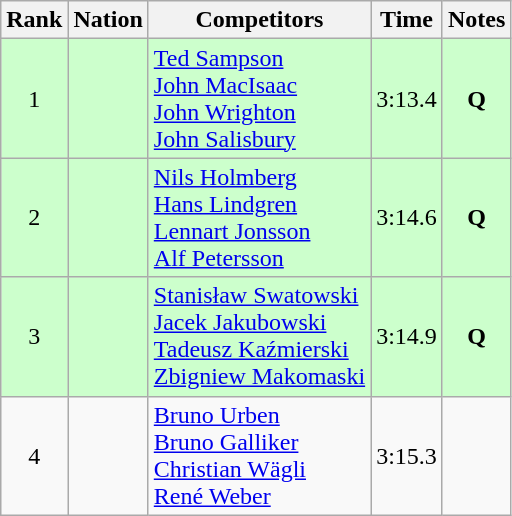<table class="wikitable sortable" style="text-align:center">
<tr>
<th>Rank</th>
<th>Nation</th>
<th>Competitors</th>
<th>Time</th>
<th>Notes</th>
</tr>
<tr bgcolor=ccffcc>
<td>1</td>
<td align=left></td>
<td align=left><a href='#'>Ted Sampson</a><br><a href='#'>John MacIsaac</a><br><a href='#'>John Wrighton</a><br><a href='#'>John Salisbury</a></td>
<td>3:13.4</td>
<td><strong>Q</strong></td>
</tr>
<tr bgcolor=ccffcc>
<td>2</td>
<td align=left></td>
<td align=left><a href='#'>Nils Holmberg</a><br><a href='#'>Hans Lindgren</a><br><a href='#'>Lennart Jonsson</a><br><a href='#'>Alf Petersson</a></td>
<td>3:14.6</td>
<td><strong>Q</strong></td>
</tr>
<tr bgcolor=ccffcc>
<td>3</td>
<td align=left></td>
<td align=left><a href='#'>Stanisław Swatowski</a><br><a href='#'>Jacek Jakubowski</a><br><a href='#'>Tadeusz Kaźmierski</a><br><a href='#'>Zbigniew Makomaski</a></td>
<td>3:14.9</td>
<td><strong>Q</strong></td>
</tr>
<tr>
<td>4</td>
<td align=left></td>
<td align=left><a href='#'>Bruno Urben</a><br><a href='#'>Bruno Galliker</a><br><a href='#'>Christian Wägli</a><br><a href='#'>René Weber</a></td>
<td>3:15.3</td>
<td></td>
</tr>
</table>
